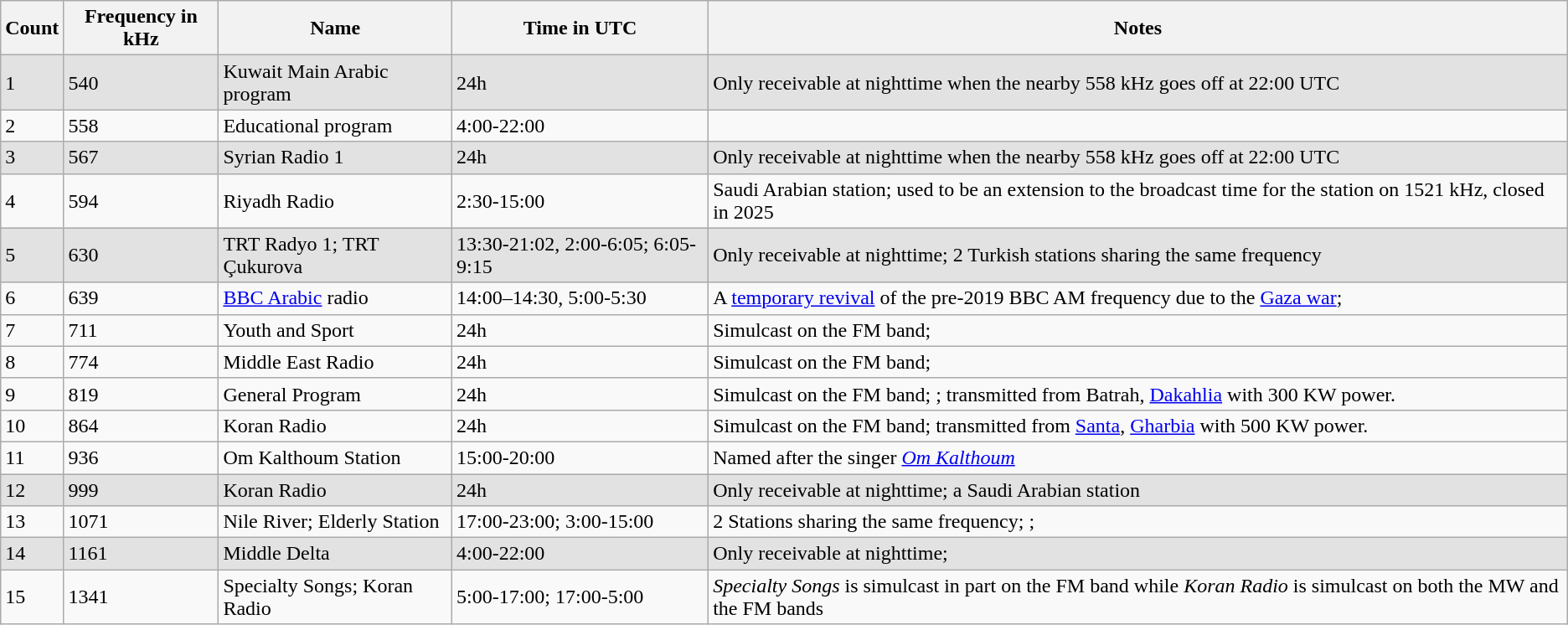<table class="wikitable sortable">
<tr>
<th>Count</th>
<th>Frequency in kHz</th>
<th>Name</th>
<th>Time in UTC</th>
<th>Notes</th>
</tr>
<tr style="background-color: #E2E2E2;">
<td>1</td>
<td>540</td>
<td>Kuwait Main Arabic program</td>
<td>24h</td>
<td>Only receivable at nighttime when the nearby 558 kHz goes off at 22:00 UTC</td>
</tr>
<tr>
<td>2</td>
<td>558</td>
<td>Educational program</td>
<td>4:00-22:00</td>
<td></td>
</tr>
<tr style="background-color: #E2E2E2;">
<td>3</td>
<td>567</td>
<td>Syrian Radio 1</td>
<td>24h</td>
<td>Only receivable at nighttime when the nearby 558 kHz goes off at 22:00 UTC</td>
</tr>
<tr>
<td>4</td>
<td>594</td>
<td>Riyadh Radio</td>
<td>2:30-15:00</td>
<td>Saudi Arabian station; used to be an extension to the broadcast time for the station on 1521 kHz, closed in 2025</td>
</tr>
<tr style="background-color: #E2E2E2;">
<td>5</td>
<td>630</td>
<td>TRT Radyo 1; TRT Çukurova</td>
<td>13:30-21:02, 2:00-6:05; 6:05-9:15</td>
<td>Only receivable at nighttime; 2 Turkish stations sharing the same frequency</td>
</tr>
<tr>
<td>6</td>
<td>639</td>
<td><a href='#'>BBC Arabic</a> radio</td>
<td>14:00–14:30, 5:00-5:30</td>
<td>A <a href='#'>temporary revival</a> of the pre-2019 BBC AM frequency due to the <a href='#'>Gaza war</a>; </td>
</tr>
<tr>
<td>7</td>
<td>711</td>
<td>Youth and Sport</td>
<td>24h</td>
<td>Simulcast on the FM band; </td>
</tr>
<tr>
<td>8</td>
<td>774</td>
<td>Middle East Radio</td>
<td>24h</td>
<td>Simulcast on the FM band; </td>
</tr>
<tr>
<td>9</td>
<td>819</td>
<td>General Program</td>
<td>24h</td>
<td>Simulcast on the FM band; ; transmitted from Batrah, <a href='#'>Dakahlia</a> with 300 KW power.</td>
</tr>
<tr>
<td>10</td>
<td>864</td>
<td>Koran Radio</td>
<td>24h</td>
<td>Simulcast on the FM band; transmitted from <a href='#'>Santa</a>, <a href='#'>Gharbia</a> with 500 KW power.</td>
</tr>
<tr>
<td>11</td>
<td>936</td>
<td>Om Kalthoum Station</td>
<td>15:00-20:00</td>
<td>Named after the singer <em><a href='#'>Om Kalthoum</a></em></td>
</tr>
<tr style="background-color: #E2E2E2;">
<td>12</td>
<td>999</td>
<td>Koran Radio</td>
<td>24h</td>
<td>Only receivable at nighttime; a Saudi Arabian station</td>
</tr>
<tr>
<td>13</td>
<td>1071</td>
<td>Nile River; Elderly Station</td>
<td>17:00-23:00; 3:00-15:00</td>
<td>2 Stations sharing the same frequency; ; </td>
</tr>
<tr style="background-color: #E2E2E2;">
<td>14</td>
<td>1161</td>
<td>Middle Delta</td>
<td>4:00-22:00</td>
<td>Only receivable at nighttime; </td>
</tr>
<tr>
<td>15</td>
<td>1341</td>
<td>Specialty Songs; Koran Radio</td>
<td>5:00-17:00; 17:00-5:00</td>
<td><em>Specialty Songs</em> is simulcast in part on the FM band while <em>Koran Radio</em> is simulcast on both the MW and the FM bands<br></td>
</tr>
</table>
